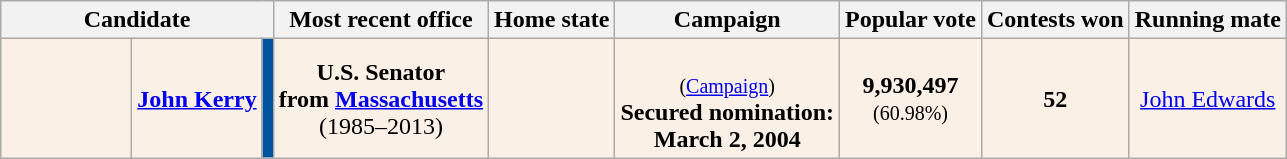<table class="wikitable sortable" style="text-align:center;">
<tr>
<th colspan="3" style="width:150px;">Candidate</th>
<th class="unsortable">Most recent office</th>
<th>Home state</th>
<th data-sort-type="date">Campaign</th>
<th>Popular vote</th>
<th>Contests won</th>
<th>Running mate</th>
</tr>
<tr style="background:linen;">
<td style="min-width:80px;"></td>
<td><strong><a href='#'>John Kerry</a></strong></td>
<td style="background:#00539f;"></td>
<td><strong>U.S. Senator</strong> <br><strong>from <a href='#'>Massachusetts</a></strong><br>(1985–2013)</td>
<td></td>
<td data-sort-value="0"><br><small>(<a href='#'>Campaign</a>)</small><br><strong>Secured nomination:<br> March 2, 2004</strong></td>
<td data-sort-value="14,015,993"><strong>9,930,497</strong><br><small>(60.98%)</small></td>
<td data-sort-value="44"><strong>52</strong></td>
<td><a href='#'>John Edwards</a></td>
</tr>
</table>
